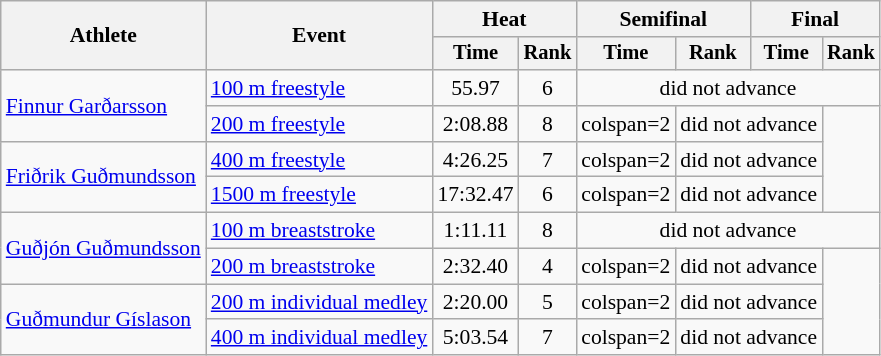<table class=wikitable style="font-size:90%">
<tr>
<th rowspan="2">Athlete</th>
<th rowspan="2">Event</th>
<th colspan="2">Heat</th>
<th colspan="2">Semifinal</th>
<th colspan="2">Final</th>
</tr>
<tr style="font-size:95%">
<th>Time</th>
<th>Rank</th>
<th>Time</th>
<th>Rank</th>
<th>Time</th>
<th>Rank</th>
</tr>
<tr align=center>
<td align=left rowspan=2><a href='#'>Finnur Garðarsson</a></td>
<td align=left><a href='#'>100 m freestyle</a></td>
<td>55.97</td>
<td>6</td>
<td colspan=4>did not advance</td>
</tr>
<tr align=center>
<td align=left><a href='#'>200 m freestyle</a></td>
<td>2:08.88</td>
<td>8</td>
<td>colspan=2 </td>
<td colspan=2>did not advance</td>
</tr>
<tr align=center>
<td align=left rowspan=2><a href='#'>Friðrik Guðmundsson</a></td>
<td align=left><a href='#'>400 m freestyle</a></td>
<td>4:26.25</td>
<td>7</td>
<td>colspan=2 </td>
<td colspan=2>did not advance</td>
</tr>
<tr align=center>
<td align=left><a href='#'>1500 m freestyle</a></td>
<td>17:32.47</td>
<td>6</td>
<td>colspan=2 </td>
<td colspan=2>did not advance</td>
</tr>
<tr align=center>
<td align=left rowspan=2><a href='#'>Guðjón Guðmundsson</a></td>
<td align=left><a href='#'>100 m breaststroke</a></td>
<td>1:11.11</td>
<td>8</td>
<td colspan=4>did not advance</td>
</tr>
<tr align=center>
<td align=left><a href='#'>200 m breaststroke</a></td>
<td>2:32.40</td>
<td>4</td>
<td>colspan=2 </td>
<td colspan=2>did not advance</td>
</tr>
<tr align=center>
<td align=left rowspan=2><a href='#'>Guðmundur Gíslason</a></td>
<td align=left><a href='#'>200 m individual medley</a></td>
<td>2:20.00</td>
<td>5</td>
<td>colspan=2 </td>
<td colspan=2>did not advance</td>
</tr>
<tr align=center>
<td align=left><a href='#'>400 m individual medley</a></td>
<td>5:03.54</td>
<td>7</td>
<td>colspan=2 </td>
<td colspan=2>did not advance</td>
</tr>
</table>
